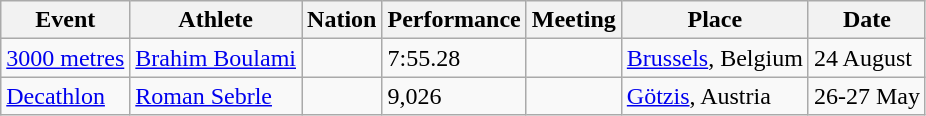<table class="wikitable" border="1">
<tr>
<th>Event</th>
<th>Athlete</th>
<th>Nation</th>
<th>Performance</th>
<th>Meeting</th>
<th>Place</th>
<th>Date</th>
</tr>
<tr>
<td><a href='#'>3000 metres</a></td>
<td><a href='#'>Brahim Boulami</a></td>
<td></td>
<td>7:55.28</td>
<td></td>
<td> <a href='#'>Brussels</a>, Belgium</td>
<td>24 August</td>
</tr>
<tr>
<td><a href='#'>Decathlon</a></td>
<td><a href='#'>Roman Sebrle</a></td>
<td></td>
<td>9,026</td>
<td></td>
<td> <a href='#'>Götzis</a>, Austria</td>
<td>26-27 May</td>
</tr>
</table>
